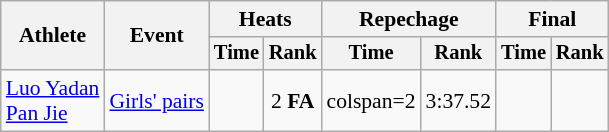<table class="wikitable" style="font-size:90%">
<tr>
<th rowspan="2">Athlete</th>
<th rowspan="2">Event</th>
<th colspan="2">Heats</th>
<th colspan="2">Repechage</th>
<th colspan="2">Final</th>
</tr>
<tr style="font-size:95%">
<th>Time</th>
<th>Rank</th>
<th>Time</th>
<th>Rank</th>
<th>Time</th>
<th>Rank</th>
</tr>
<tr align=center>
<td align=left><a href='#'>Luo Yadan</a><br><a href='#'>Pan Jie</a></td>
<td align=left><a href='#'>Girls' pairs</a></td>
<td></td>
<td>2 <strong>FA</strong></td>
<td>colspan=2 </td>
<td>3:37.52</td>
<td></td>
</tr>
</table>
